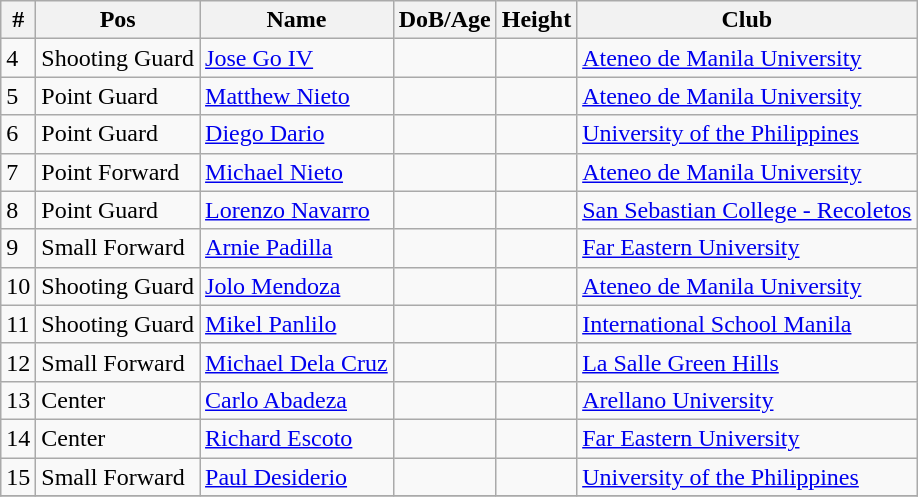<table class="wikitable sortable">
<tr>
<th>#</th>
<th>Pos</th>
<th>Name</th>
<th>DoB/Age</th>
<th>Height</th>
<th>Club</th>
</tr>
<tr>
<td>4</td>
<td>Shooting Guard</td>
<td><a href='#'>Jose Go IV</a></td>
<td></td>
<td></td>
<td> <a href='#'>Ateneo de Manila University</a></td>
</tr>
<tr>
<td>5</td>
<td>Point Guard</td>
<td><a href='#'>Matthew Nieto</a></td>
<td></td>
<td></td>
<td> <a href='#'>Ateneo de Manila University</a></td>
</tr>
<tr>
<td>6</td>
<td>Point Guard</td>
<td><a href='#'>Diego Dario</a></td>
<td></td>
<td></td>
<td> <a href='#'>University of the Philippines</a></td>
</tr>
<tr>
<td>7</td>
<td>Point Forward</td>
<td><a href='#'>Michael Nieto</a></td>
<td></td>
<td></td>
<td> <a href='#'>Ateneo de Manila University</a></td>
</tr>
<tr>
<td>8</td>
<td>Point Guard</td>
<td><a href='#'>Lorenzo Navarro</a></td>
<td></td>
<td></td>
<td> <a href='#'>San Sebastian College - Recoletos</a></td>
</tr>
<tr>
<td>9</td>
<td>Small Forward</td>
<td><a href='#'>Arnie Padilla</a></td>
<td></td>
<td></td>
<td> <a href='#'>Far Eastern University</a></td>
</tr>
<tr>
<td>10</td>
<td>Shooting Guard</td>
<td><a href='#'>Jolo Mendoza</a></td>
<td></td>
<td></td>
<td> <a href='#'>Ateneo de Manila University</a></td>
</tr>
<tr>
<td>11</td>
<td>Shooting Guard</td>
<td><a href='#'>Mikel Panlilo</a></td>
<td></td>
<td></td>
<td> <a href='#'>International School Manila</a></td>
</tr>
<tr>
<td>12</td>
<td>Small Forward</td>
<td><a href='#'>Michael Dela Cruz</a></td>
<td></td>
<td></td>
<td> <a href='#'>La Salle Green Hills</a></td>
</tr>
<tr>
<td>13</td>
<td>Center</td>
<td><a href='#'>Carlo Abadeza</a></td>
<td></td>
<td></td>
<td> <a href='#'>Arellano University</a></td>
</tr>
<tr>
<td>14</td>
<td>Center</td>
<td><a href='#'>Richard Escoto</a></td>
<td></td>
<td></td>
<td> <a href='#'>Far Eastern University</a></td>
</tr>
<tr>
<td>15</td>
<td>Small Forward</td>
<td><a href='#'>Paul Desiderio</a></td>
<td></td>
<td></td>
<td> <a href='#'>University of the Philippines</a></td>
</tr>
<tr>
</tr>
</table>
